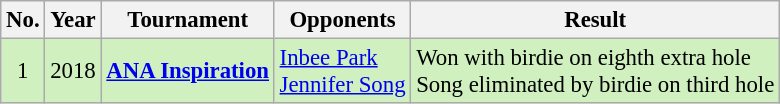<table class="wikitable" style="font-size:95%;">
<tr>
<th>No.</th>
<th>Year</th>
<th>Tournament</th>
<th>Opponents</th>
<th>Result</th>
</tr>
<tr style="background:#D0F0C0;">
<td align=center>1</td>
<td>2018</td>
<td><strong><a href='#'>ANA Inspiration</a></strong></td>
<td> <a href='#'>Inbee Park</a><br> <a href='#'>Jennifer Song</a></td>
<td>Won with birdie on eighth extra hole<br>Song eliminated by birdie on third hole</td>
</tr>
</table>
